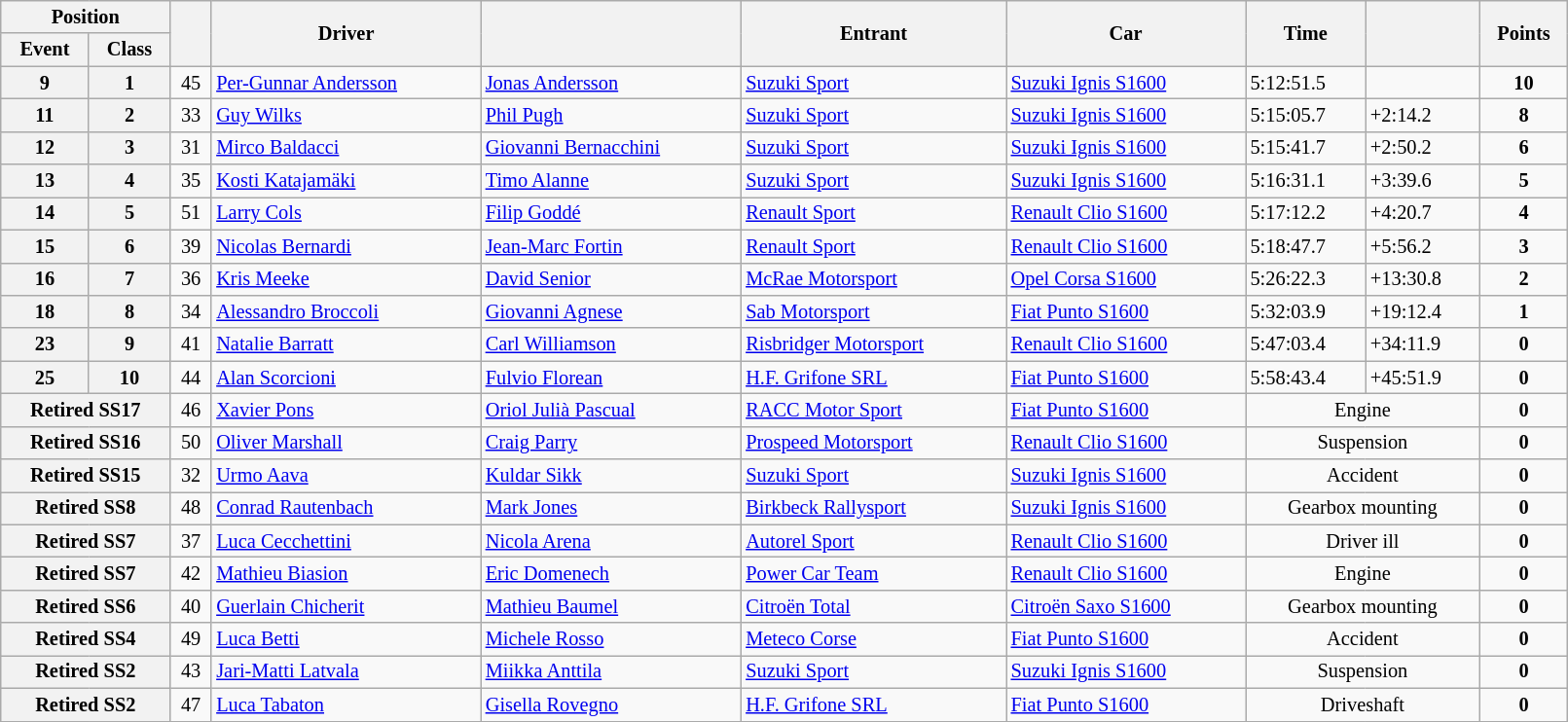<table class="wikitable" width=85% style="font-size: 85%;">
<tr>
<th colspan="2">Position</th>
<th rowspan="2"></th>
<th rowspan="2">Driver</th>
<th rowspan="2"></th>
<th rowspan="2">Entrant</th>
<th rowspan="2">Car</th>
<th rowspan="2">Time</th>
<th rowspan="2"></th>
<th rowspan="2">Points</th>
</tr>
<tr>
<th>Event</th>
<th>Class</th>
</tr>
<tr>
<th>9</th>
<th>1</th>
<td align="center">45</td>
<td> <a href='#'>Per-Gunnar Andersson</a></td>
<td> <a href='#'>Jonas Andersson</a></td>
<td> <a href='#'>Suzuki Sport</a></td>
<td><a href='#'>Suzuki Ignis S1600</a></td>
<td>5:12:51.5</td>
<td></td>
<td align="center"><strong>10</strong></td>
</tr>
<tr>
<th>11</th>
<th>2</th>
<td align="center">33</td>
<td> <a href='#'>Guy Wilks</a></td>
<td> <a href='#'>Phil Pugh</a></td>
<td> <a href='#'>Suzuki Sport</a></td>
<td><a href='#'>Suzuki Ignis S1600</a></td>
<td>5:15:05.7</td>
<td>+2:14.2</td>
<td align="center"><strong>8</strong></td>
</tr>
<tr>
<th>12</th>
<th>3</th>
<td align="center">31</td>
<td> <a href='#'>Mirco Baldacci</a></td>
<td> <a href='#'>Giovanni Bernacchini</a></td>
<td> <a href='#'>Suzuki Sport</a></td>
<td><a href='#'>Suzuki Ignis S1600</a></td>
<td>5:15:41.7</td>
<td>+2:50.2</td>
<td align="center"><strong>6</strong></td>
</tr>
<tr>
<th>13</th>
<th>4</th>
<td align="center">35</td>
<td> <a href='#'>Kosti Katajamäki</a></td>
<td> <a href='#'>Timo Alanne</a></td>
<td> <a href='#'>Suzuki Sport</a></td>
<td><a href='#'>Suzuki Ignis S1600</a></td>
<td>5:16:31.1</td>
<td>+3:39.6</td>
<td align="center"><strong>5</strong></td>
</tr>
<tr>
<th>14</th>
<th>5</th>
<td align="center">51</td>
<td> <a href='#'>Larry Cols</a></td>
<td> <a href='#'>Filip Goddé</a></td>
<td> <a href='#'>Renault Sport</a></td>
<td><a href='#'>Renault Clio S1600</a></td>
<td>5:17:12.2</td>
<td>+4:20.7</td>
<td align="center"><strong>4</strong></td>
</tr>
<tr>
<th>15</th>
<th>6</th>
<td align="center">39</td>
<td> <a href='#'>Nicolas Bernardi</a></td>
<td> <a href='#'>Jean-Marc Fortin</a></td>
<td> <a href='#'>Renault Sport</a></td>
<td><a href='#'>Renault Clio S1600</a></td>
<td>5:18:47.7</td>
<td>+5:56.2</td>
<td align="center"><strong>3</strong></td>
</tr>
<tr>
<th>16</th>
<th>7</th>
<td align="center">36</td>
<td> <a href='#'>Kris Meeke</a></td>
<td> <a href='#'>David Senior</a></td>
<td> <a href='#'>McRae Motorsport</a></td>
<td><a href='#'>Opel Corsa S1600</a></td>
<td>5:26:22.3</td>
<td>+13:30.8</td>
<td align="center"><strong>2</strong></td>
</tr>
<tr>
<th>18</th>
<th>8</th>
<td align="center">34</td>
<td> <a href='#'>Alessandro Broccoli</a></td>
<td> <a href='#'>Giovanni Agnese</a></td>
<td> <a href='#'>Sab Motorsport</a></td>
<td><a href='#'>Fiat Punto S1600</a></td>
<td>5:32:03.9</td>
<td>+19:12.4</td>
<td align="center"><strong>1</strong></td>
</tr>
<tr>
<th>23</th>
<th>9</th>
<td align="center">41</td>
<td> <a href='#'>Natalie Barratt</a></td>
<td> <a href='#'>Carl Williamson</a></td>
<td> <a href='#'>Risbridger Motorsport</a></td>
<td><a href='#'>Renault Clio S1600</a></td>
<td>5:47:03.4</td>
<td>+34:11.9</td>
<td align="center"><strong>0</strong></td>
</tr>
<tr>
<th>25</th>
<th>10</th>
<td align="center">44</td>
<td> <a href='#'>Alan Scorcioni</a></td>
<td> <a href='#'>Fulvio Florean</a></td>
<td> <a href='#'>H.F. Grifone SRL</a></td>
<td><a href='#'>Fiat Punto S1600</a></td>
<td>5:58:43.4</td>
<td>+45:51.9</td>
<td align="center"><strong>0</strong></td>
</tr>
<tr>
<th colspan="2">Retired SS17</th>
<td align="center">46</td>
<td> <a href='#'>Xavier Pons</a></td>
<td> <a href='#'>Oriol Julià Pascual</a></td>
<td> <a href='#'>RACC Motor Sport</a></td>
<td><a href='#'>Fiat Punto S1600</a></td>
<td align="center" colspan="2">Engine</td>
<td align="center"><strong>0</strong></td>
</tr>
<tr>
<th colspan="2">Retired SS16</th>
<td align="center">50</td>
<td> <a href='#'>Oliver Marshall</a></td>
<td> <a href='#'>Craig Parry</a></td>
<td> <a href='#'>Prospeed Motorsport</a></td>
<td><a href='#'>Renault Clio S1600</a></td>
<td align="center" colspan="2">Suspension</td>
<td align="center"><strong>0</strong></td>
</tr>
<tr>
<th colspan="2">Retired SS15</th>
<td align="center">32</td>
<td> <a href='#'>Urmo Aava</a></td>
<td> <a href='#'>Kuldar Sikk</a></td>
<td> <a href='#'>Suzuki Sport</a></td>
<td><a href='#'>Suzuki Ignis S1600</a></td>
<td align="center" colspan="2">Accident</td>
<td align="center"><strong>0</strong></td>
</tr>
<tr>
<th colspan="2">Retired SS8</th>
<td align="center">48</td>
<td> <a href='#'>Conrad Rautenbach</a></td>
<td> <a href='#'>Mark Jones</a></td>
<td> <a href='#'>Birkbeck Rallysport</a></td>
<td><a href='#'>Suzuki Ignis S1600</a></td>
<td align="center" colspan="2">Gearbox mounting</td>
<td align="center"><strong>0</strong></td>
</tr>
<tr>
<th colspan="2">Retired SS7</th>
<td align="center">37</td>
<td> <a href='#'>Luca Cecchettini</a></td>
<td> <a href='#'>Nicola Arena</a></td>
<td> <a href='#'>Autorel Sport</a></td>
<td><a href='#'>Renault Clio S1600</a></td>
<td align="center" colspan="2">Driver ill</td>
<td align="center"><strong>0</strong></td>
</tr>
<tr>
<th colspan="2">Retired SS7</th>
<td align="center">42</td>
<td> <a href='#'>Mathieu Biasion</a></td>
<td> <a href='#'>Eric Domenech</a></td>
<td> <a href='#'>Power Car Team</a></td>
<td><a href='#'>Renault Clio S1600</a></td>
<td align="center" colspan="2">Engine</td>
<td align="center"><strong>0</strong></td>
</tr>
<tr>
<th colspan="2">Retired SS6</th>
<td align="center">40</td>
<td> <a href='#'>Guerlain Chicherit</a></td>
<td> <a href='#'>Mathieu Baumel</a></td>
<td> <a href='#'>Citroën Total</a></td>
<td><a href='#'>Citroën Saxo S1600</a></td>
<td align="center" colspan="2">Gearbox mounting</td>
<td align="center"><strong>0</strong></td>
</tr>
<tr>
<th colspan="2">Retired SS4</th>
<td align="center">49</td>
<td> <a href='#'>Luca Betti</a></td>
<td> <a href='#'>Michele Rosso</a></td>
<td> <a href='#'>Meteco Corse</a></td>
<td><a href='#'>Fiat Punto S1600</a></td>
<td align="center" colspan="2">Accident</td>
<td align="center"><strong>0</strong></td>
</tr>
<tr>
<th colspan="2">Retired SS2</th>
<td align="center">43</td>
<td> <a href='#'>Jari-Matti Latvala</a></td>
<td> <a href='#'>Miikka Anttila</a></td>
<td> <a href='#'>Suzuki Sport</a></td>
<td><a href='#'>Suzuki Ignis S1600</a></td>
<td align="center" colspan="2">Suspension</td>
<td align="center"><strong>0</strong></td>
</tr>
<tr>
<th colspan="2">Retired SS2</th>
<td align="center">47</td>
<td> <a href='#'>Luca Tabaton</a></td>
<td> <a href='#'>Gisella Rovegno</a></td>
<td> <a href='#'>H.F. Grifone SRL</a></td>
<td><a href='#'>Fiat Punto S1600</a></td>
<td align="center" colspan="2">Driveshaft</td>
<td align="center"><strong>0</strong></td>
</tr>
<tr>
</tr>
</table>
